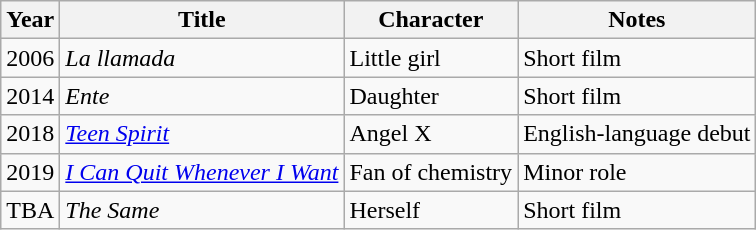<table class="wikitable">
<tr>
<th>Year</th>
<th>Title</th>
<th>Character</th>
<th>Notes</th>
</tr>
<tr>
<td>2006</td>
<td><em>La llamada</em></td>
<td>Little girl</td>
<td>Short film</td>
</tr>
<tr>
<td>2014</td>
<td><em>Ente</em></td>
<td>Daughter</td>
<td>Short film</td>
</tr>
<tr>
<td>2018</td>
<td><em><a href='#'>Teen Spirit</a></em></td>
<td>Angel X</td>
<td>English-language debut</td>
</tr>
<tr>
<td>2019</td>
<td><em><a href='#'>I Can Quit Whenever I Want</a></em></td>
<td>Fan of chemistry</td>
<td>Minor role</td>
</tr>
<tr>
<td>TBA</td>
<td><em>The Same</em></td>
<td>Herself</td>
<td>Short film</td>
</tr>
</table>
